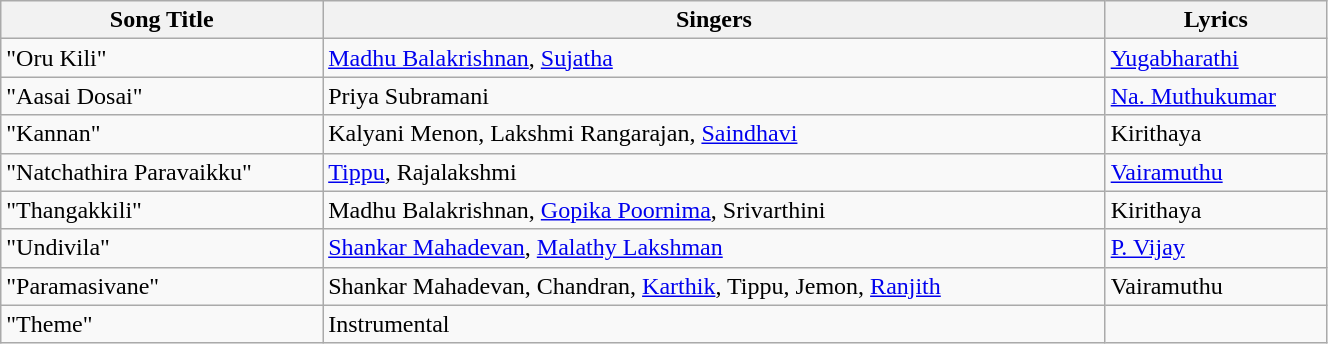<table class="wikitable" style="width:70%;">
<tr>
<th>Song Title</th>
<th>Singers</th>
<th>Lyrics</th>
</tr>
<tr>
<td>"Oru Kili"</td>
<td><a href='#'>Madhu Balakrishnan</a>, <a href='#'>Sujatha</a></td>
<td><a href='#'>Yugabharathi</a></td>
</tr>
<tr>
<td>"Aasai Dosai"</td>
<td>Priya Subramani</td>
<td><a href='#'>Na. Muthukumar</a></td>
</tr>
<tr>
<td>"Kannan"</td>
<td>Kalyani Menon, Lakshmi Rangarajan, <a href='#'>Saindhavi</a></td>
<td>Kirithaya</td>
</tr>
<tr>
<td>"Natchathira Paravaikku"</td>
<td><a href='#'>Tippu</a>, Rajalakshmi</td>
<td><a href='#'>Vairamuthu</a></td>
</tr>
<tr>
<td>"Thangakkili"</td>
<td>Madhu Balakrishnan, <a href='#'>Gopika Poornima</a>, Srivarthini</td>
<td>Kirithaya</td>
</tr>
<tr>
<td>"Undivila"</td>
<td><a href='#'>Shankar Mahadevan</a>, <a href='#'>Malathy Lakshman</a></td>
<td><a href='#'>P. Vijay</a></td>
</tr>
<tr>
<td>"Paramasivane"</td>
<td>Shankar Mahadevan, Chandran, <a href='#'>Karthik</a>, Tippu, Jemon, <a href='#'>Ranjith</a></td>
<td>Vairamuthu</td>
</tr>
<tr>
<td>"Theme"</td>
<td>Instrumental</td>
</tr>
</table>
